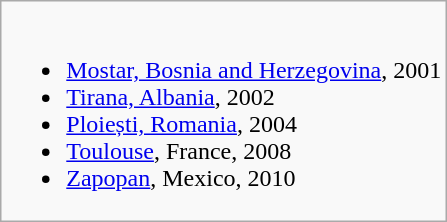<table class="wikitable">
<tr valign="top">
<td><br><ul><li> <a href='#'>Mostar, Bosnia and Herzegovina</a>, 2001</li><li> <a href='#'>Tirana, Albania</a>, 2002</li><li> <a href='#'>Ploiești, Romania</a>, 2004</li><li> <a href='#'>Toulouse</a>, France, 2008</li><li> <a href='#'>Zapopan</a>, Mexico, 2010</li></ul></td>
</tr>
</table>
